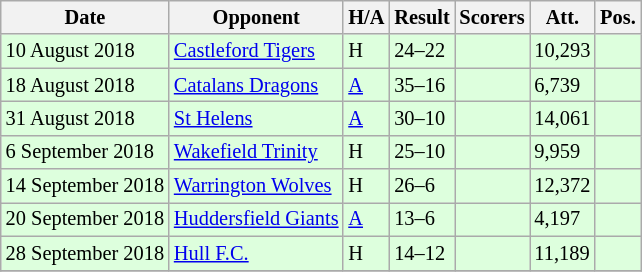<table class="wikitable" style="font-size:85%;">
<tr>
<th>Date</th>
<th>Opponent</th>
<th>H/A</th>
<th>Result</th>
<th>Scorers</th>
<th>Att.</th>
<th>Pos.</th>
</tr>
<tr style="background:#ddffdd;">
<td>10 August 2018</td>
<td> <a href='#'>Castleford Tigers</a></td>
<td>H</td>
<td>24–22</td>
<td></td>
<td>10,293</td>
<td></td>
</tr>
<tr style="background:#ddffdd;">
<td>18 August 2018</td>
<td> <a href='#'>Catalans Dragons</a></td>
<td><a href='#'>A</a></td>
<td>35–16</td>
<td></td>
<td>6,739</td>
<td></td>
</tr>
<tr style="background:#ddffdd;">
<td>31 August 2018</td>
<td> <a href='#'>St Helens</a></td>
<td><a href='#'>A</a></td>
<td>30–10</td>
<td></td>
<td>14,061</td>
<td></td>
</tr>
<tr style="background:#ddffdd;">
<td>6 September 2018</td>
<td> <a href='#'>Wakefield Trinity</a></td>
<td>H</td>
<td>25–10</td>
<td></td>
<td>9,959</td>
<td></td>
</tr>
<tr style="background:#ddffdd;">
<td>14 September 2018</td>
<td> <a href='#'>Warrington Wolves</a></td>
<td>H</td>
<td>26–6</td>
<td></td>
<td>12,372</td>
<td></td>
</tr>
<tr style="background:#ddffdd;">
<td>20 September 2018</td>
<td> <a href='#'>Huddersfield Giants</a></td>
<td><a href='#'>A</a></td>
<td>13–6</td>
<td></td>
<td>4,197</td>
<td></td>
</tr>
<tr style="background:#ddffdd;">
<td>28 September 2018</td>
<td> <a href='#'>Hull F.C.</a></td>
<td>H</td>
<td>14–12</td>
<td></td>
<td>11,189</td>
<td></td>
</tr>
<tr>
</tr>
</table>
